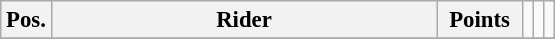<table class="wikitable" style="font-size: 95%">
<tr valign=top >
<th width=20px valign=middle>Pos.</th>
<th width=250px valign=middle>Rider</th>
<th width=50px valign=middle>Points</th>
<td></td>
<td></td>
<td></td>
</tr>
<tr>
</tr>
</table>
